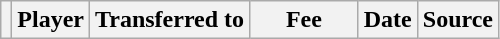<table class="wikitable plainrowheaders sortable">
<tr>
<th></th>
<th scope="col">Player</th>
<th>Transferred to</th>
<th style="width: 65px;">Fee</th>
<th scope="col">Date</th>
<th scope="col">Source</th>
</tr>
</table>
